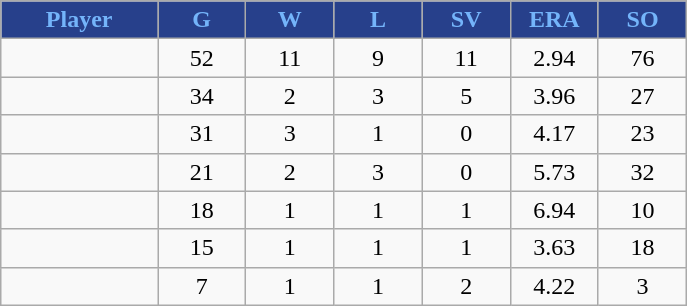<table class="wikitable sortable">
<tr>
<th style="background:#27408B;color:#74B4FA;" width="16%">Player</th>
<th style="background:#27408B;color:#74B4FA;" width="9%">G</th>
<th style="background:#27408B;color:#74B4FA;" width="9%">W</th>
<th style="background:#27408B;color:#74B4FA;" width="9%">L</th>
<th style="background:#27408B;color:#74B4FA;" width="9%">SV</th>
<th style="background:#27408B;color:#74B4FA;" width="9%">ERA</th>
<th style="background:#27408B;color:#74B4FA;" width="9%">SO</th>
</tr>
<tr align="center">
<td></td>
<td>52</td>
<td>11</td>
<td>9</td>
<td>11</td>
<td>2.94</td>
<td>76</td>
</tr>
<tr align="center">
<td></td>
<td>34</td>
<td>2</td>
<td>3</td>
<td>5</td>
<td>3.96</td>
<td>27</td>
</tr>
<tr align="center">
<td></td>
<td>31</td>
<td>3</td>
<td>1</td>
<td>0</td>
<td>4.17</td>
<td>23</td>
</tr>
<tr align="center">
<td></td>
<td>21</td>
<td>2</td>
<td>3</td>
<td>0</td>
<td>5.73</td>
<td>32</td>
</tr>
<tr align="center">
<td></td>
<td>18</td>
<td>1</td>
<td>1</td>
<td>1</td>
<td>6.94</td>
<td>10</td>
</tr>
<tr align="center">
<td></td>
<td>15</td>
<td>1</td>
<td>1</td>
<td>1</td>
<td>3.63</td>
<td>18</td>
</tr>
<tr align="center">
<td></td>
<td>7</td>
<td>1</td>
<td>1</td>
<td>2</td>
<td>4.22</td>
<td>3</td>
</tr>
</table>
